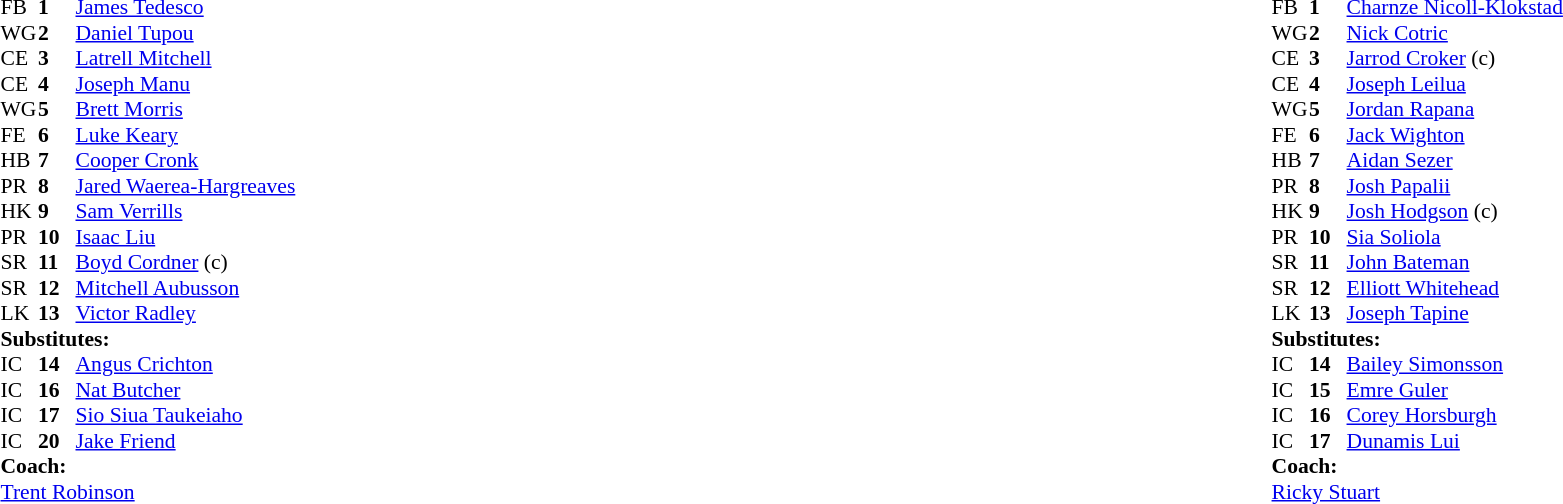<table class="mw-collapsible mw-collapsed" width="100%">
<tr>
<td valign="top" width="50%"><br><table cellspacing="0" cellpadding="0" style="font-size: 90%">
<tr>
<th width="25"></th>
<th width="25"></th>
</tr>
<tr>
<td>FB</td>
<td><strong>1</strong></td>
<td><a href='#'>James Tedesco</a></td>
</tr>
<tr>
<td>WG</td>
<td><strong>2</strong></td>
<td><a href='#'>Daniel Tupou</a></td>
</tr>
<tr>
<td>CE</td>
<td><strong>3</strong></td>
<td><a href='#'>Latrell Mitchell</a></td>
</tr>
<tr>
<td>CE</td>
<td><strong>4</strong></td>
<td><a href='#'>Joseph Manu</a></td>
</tr>
<tr>
<td>WG</td>
<td><strong>5</strong></td>
<td><a href='#'>Brett Morris</a></td>
</tr>
<tr>
<td>FE</td>
<td><strong>6</strong></td>
<td><a href='#'>Luke Keary</a></td>
</tr>
<tr>
<td>HB</td>
<td><strong>7</strong></td>
<td><a href='#'>Cooper Cronk</a></td>
</tr>
<tr>
<td>PR</td>
<td><strong>8</strong></td>
<td><a href='#'>Jared Waerea-Hargreaves</a></td>
</tr>
<tr>
<td>HK</td>
<td><strong>9</strong></td>
<td><a href='#'>Sam Verrills</a></td>
</tr>
<tr>
<td>PR</td>
<td><strong>10</strong></td>
<td><a href='#'>Isaac Liu</a></td>
</tr>
<tr>
<td>SR</td>
<td><strong>11</strong></td>
<td><a href='#'>Boyd Cordner</a> (c)</td>
</tr>
<tr>
<td>SR</td>
<td><strong>12</strong></td>
<td><a href='#'>Mitchell Aubusson</a></td>
</tr>
<tr>
<td>LK</td>
<td><strong>13</strong></td>
<td><a href='#'>Victor Radley</a></td>
</tr>
<tr>
<td colspan="3"><strong>Substitutes:</strong></td>
</tr>
<tr>
<td>IC</td>
<td><strong>14</strong></td>
<td><a href='#'>Angus Crichton</a></td>
</tr>
<tr>
<td>IC</td>
<td><strong>16</strong></td>
<td><a href='#'>Nat Butcher</a></td>
</tr>
<tr>
<td>IC</td>
<td><strong>17</strong></td>
<td><a href='#'>Sio Siua Taukeiaho</a></td>
</tr>
<tr>
<td>IC</td>
<td><strong>20</strong></td>
<td><a href='#'>Jake Friend</a></td>
</tr>
<tr>
<td colspan="3"><strong>Coach:</strong></td>
</tr>
<tr>
<td colspan="4"><a href='#'>Trent Robinson</a></td>
</tr>
</table>
</td>
<td valign="top" width="50%"><br><table cellspacing="0" cellpadding="0" align="center" style="font-size: 90%">
<tr>
<th width="25"></th>
<th width="25"></th>
</tr>
<tr>
<td>FB</td>
<td><strong>1</strong></td>
<td><a href='#'>Charnze Nicoll-Klokstad</a></td>
</tr>
<tr>
<td>WG</td>
<td><strong>2</strong></td>
<td><a href='#'>Nick Cotric</a></td>
</tr>
<tr>
<td>CE</td>
<td><strong>3</strong></td>
<td><a href='#'>Jarrod Croker</a> (c)</td>
</tr>
<tr>
<td>CE</td>
<td><strong>4</strong></td>
<td><a href='#'>Joseph Leilua</a></td>
</tr>
<tr>
<td>WG</td>
<td><strong>5</strong></td>
<td><a href='#'>Jordan Rapana</a></td>
</tr>
<tr>
<td>FE</td>
<td><strong>6</strong></td>
<td><a href='#'>Jack Wighton</a></td>
</tr>
<tr>
<td>HB</td>
<td><strong>7</strong></td>
<td><a href='#'>Aidan Sezer</a></td>
</tr>
<tr>
<td>PR</td>
<td><strong>8</strong></td>
<td><a href='#'>Josh Papalii</a></td>
</tr>
<tr>
<td>HK</td>
<td><strong>9</strong></td>
<td><a href='#'>Josh Hodgson</a> (c)</td>
</tr>
<tr>
<td>PR</td>
<td><strong>10</strong></td>
<td><a href='#'>Sia Soliola</a></td>
</tr>
<tr>
<td>SR</td>
<td><strong>11</strong></td>
<td><a href='#'>John Bateman</a></td>
</tr>
<tr>
<td>SR</td>
<td><strong>12</strong></td>
<td><a href='#'>Elliott Whitehead</a></td>
</tr>
<tr>
<td>LK</td>
<td><strong>13</strong></td>
<td><a href='#'>Joseph Tapine</a></td>
</tr>
<tr>
<td colspan="3"><strong>Substitutes:</strong></td>
</tr>
<tr>
<td>IC</td>
<td><strong>14</strong></td>
<td><a href='#'>Bailey Simonsson</a></td>
</tr>
<tr>
<td>IC</td>
<td><strong>15</strong></td>
<td><a href='#'>Emre Guler</a></td>
</tr>
<tr>
<td>IC</td>
<td><strong>16</strong></td>
<td><a href='#'>Corey Horsburgh</a></td>
</tr>
<tr>
<td>IC</td>
<td><strong>17</strong></td>
<td><a href='#'>Dunamis Lui</a></td>
</tr>
<tr>
<td colspan="3"><strong>Coach:</strong></td>
</tr>
<tr>
<td colspan="4"><a href='#'>Ricky Stuart</a></td>
</tr>
</table>
</td>
</tr>
</table>
